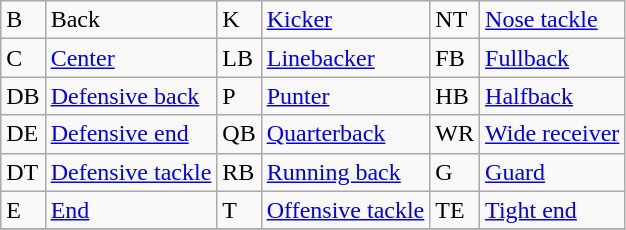<table class="wikitable">
<tr>
<td>B</td>
<td>Back</td>
<td>K</td>
<td><a href='#'>Kicker</a></td>
<td>NT</td>
<td><a href='#'>Nose tackle</a></td>
</tr>
<tr>
<td>C</td>
<td><a href='#'>Center</a></td>
<td>LB</td>
<td><a href='#'>Linebacker</a></td>
<td>FB</td>
<td><a href='#'>Fullback</a></td>
</tr>
<tr>
<td>DB</td>
<td><a href='#'>Defensive back</a></td>
<td>P</td>
<td><a href='#'>Punter</a></td>
<td>HB</td>
<td><a href='#'>Halfback</a></td>
</tr>
<tr>
<td>DE</td>
<td><a href='#'>Defensive end</a></td>
<td>QB</td>
<td><a href='#'>Quarterback</a></td>
<td>WR</td>
<td><a href='#'>Wide receiver</a></td>
</tr>
<tr>
<td>DT</td>
<td><a href='#'>Defensive tackle</a></td>
<td>RB</td>
<td><a href='#'>Running back</a></td>
<td>G</td>
<td><a href='#'>Guard</a></td>
</tr>
<tr>
<td>E</td>
<td><a href='#'>End</a></td>
<td>T</td>
<td><a href='#'>Offensive tackle</a></td>
<td>TE</td>
<td><a href='#'>Tight end</a></td>
</tr>
<tr>
</tr>
</table>
